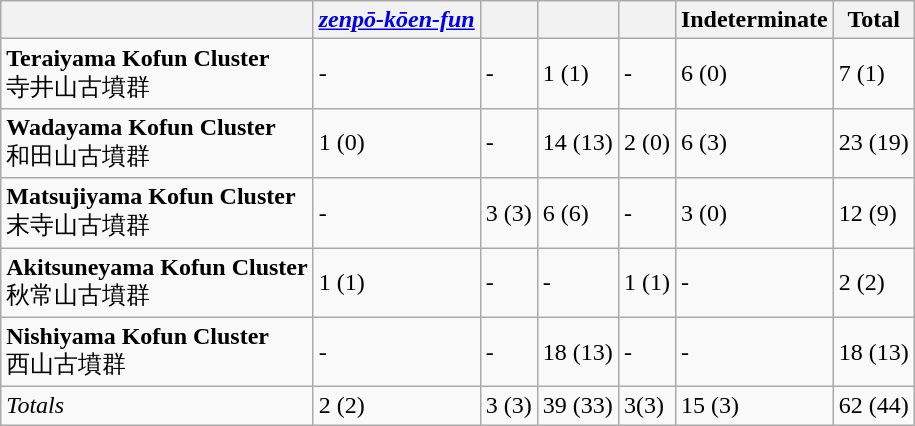<table class="wikitable">
<tr>
<th></th>
<th><em><a href='#'>zenpō-kōen-fun</a></em></th>
<th></th>
<th><em></em></th>
<th></th>
<th>Indeterminate</th>
<th>Total</th>
</tr>
<tr>
<td><strong>Teraiyama Kofun Cluster</strong><br>寺井山古墳群</td>
<td>-</td>
<td>-</td>
<td>1 (1)</td>
<td>-</td>
<td>6 (0)</td>
<td>7 (1)</td>
</tr>
<tr>
<td><strong>Wadayama Kofun Cluster</strong><br>和田山古墳群</td>
<td>1 (0)</td>
<td>-</td>
<td>14 (13)</td>
<td>2 (0)</td>
<td>6 (3)</td>
<td>23 (19)</td>
</tr>
<tr>
<td><strong>Matsujiyama Kofun Cluster</strong><br>末寺山古墳群</td>
<td>-</td>
<td>3 (3)</td>
<td>6 (6)</td>
<td>-</td>
<td>3 (0)</td>
<td>12 (9)</td>
</tr>
<tr>
<td><strong>Akitsuneyama Kofun Cluster</strong><br>秋常山古墳群</td>
<td>1 (1)</td>
<td>-</td>
<td>-</td>
<td>1 (1)</td>
<td>-</td>
<td>2 (2)</td>
</tr>
<tr>
<td><strong>Nishiyama Kofun Cluster</strong><br>西山古墳群</td>
<td>-</td>
<td>-</td>
<td>18 (13)</td>
<td>-</td>
<td>-</td>
<td>18 (13)</td>
</tr>
<tr>
<td><em>Totals</em></td>
<td>2 (2)</td>
<td>3 (3)</td>
<td>39 (33)</td>
<td>3(3)</td>
<td>15 (3)</td>
<td>62 (44)</td>
</tr>
</table>
